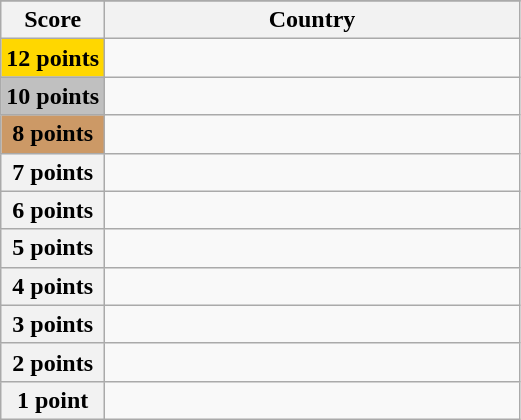<table class="wikitable">
<tr>
</tr>
<tr>
<th scope="col" width="20%">Score</th>
<th scope="col">Country</th>
</tr>
<tr>
<th scope="row" style="background:gold">12 points</th>
<td></td>
</tr>
<tr>
<th scope="row" style="background:silver">10 points</th>
<td></td>
</tr>
<tr>
<th scope="row" style="background:#CC9966">8 points</th>
<td></td>
</tr>
<tr>
<th scope="row">7 points</th>
<td></td>
</tr>
<tr>
<th scope="row">6 points</th>
<td></td>
</tr>
<tr>
<th scope="row">5 points</th>
<td></td>
</tr>
<tr>
<th scope="row">4 points</th>
<td></td>
</tr>
<tr>
<th scope="row">3 points</th>
<td></td>
</tr>
<tr>
<th scope="row">2 points</th>
<td></td>
</tr>
<tr>
<th scope="row">1 point</th>
<td></td>
</tr>
</table>
